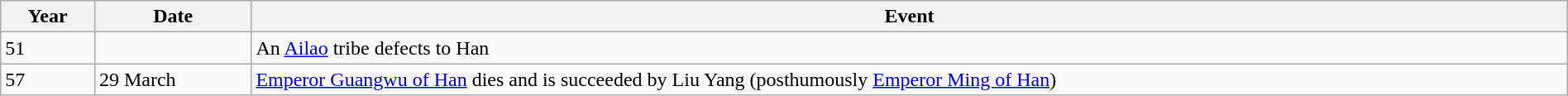<table class="wikitable" style="width:100%;">
<tr>
<th style="width:6%">Year</th>
<th style="width:10%">Date</th>
<th>Event</th>
</tr>
<tr>
<td>51</td>
<td></td>
<td>An <a href='#'>Ailao</a> tribe defects to Han</td>
</tr>
<tr>
<td>57</td>
<td>29 March</td>
<td><a href='#'>Emperor Guangwu of Han</a> dies and is succeeded by Liu Yang (posthumously <a href='#'>Emperor Ming of Han</a>)</td>
</tr>
</table>
